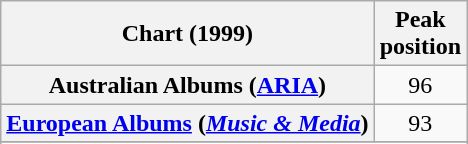<table class="wikitable sortable plainrowheaders" style="text-align:center">
<tr>
<th scope="col">Chart (1999)</th>
<th scope="col">Peak<br>position</th>
</tr>
<tr>
<th scope="row">Australian Albums (<a href='#'>ARIA</a>)</th>
<td>96</td>
</tr>
<tr>
<th scope="row"><a href='#'>European Albums</a> (<em><a href='#'>Music & Media</a></em>)</th>
<td>93</td>
</tr>
<tr>
</tr>
<tr>
</tr>
<tr>
</tr>
<tr>
</tr>
<tr>
</tr>
</table>
